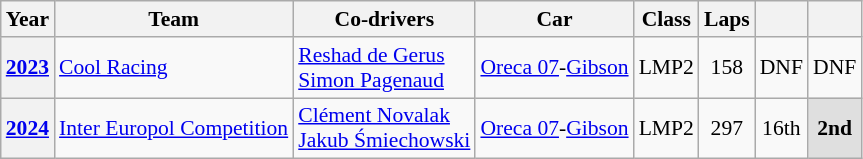<table class="wikitable" style="text-align:center; font-size:90%">
<tr>
<th>Year</th>
<th>Team</th>
<th>Co-drivers</th>
<th>Car</th>
<th>Class</th>
<th>Laps</th>
<th></th>
<th></th>
</tr>
<tr>
<th><a href='#'>2023</a></th>
<td align="left"nowrap> <a href='#'>Cool Racing</a></td>
<td align="left"nowrap> <a href='#'>Reshad de Gerus</a><br> <a href='#'>Simon Pagenaud</a></td>
<td align="left"nowrap><a href='#'>Oreca 07</a>-<a href='#'>Gibson</a></td>
<td>LMP2</td>
<td>158</td>
<td>DNF</td>
<td>DNF</td>
</tr>
<tr>
<th><a href='#'>2024</a></th>
<td align="left"nowrap> <a href='#'>Inter Europol Competition</a></td>
<td align="left"nowrap> <a href='#'>Clément Novalak</a><br> <a href='#'>Jakub Śmiechowski</a></td>
<td align="left"nowrap><a href='#'>Oreca 07</a>-<a href='#'>Gibson</a></td>
<td>LMP2</td>
<td>297</td>
<td>16th</td>
<td style="background:#DFDFDF;"><strong>2nd</strong></td>
</tr>
</table>
